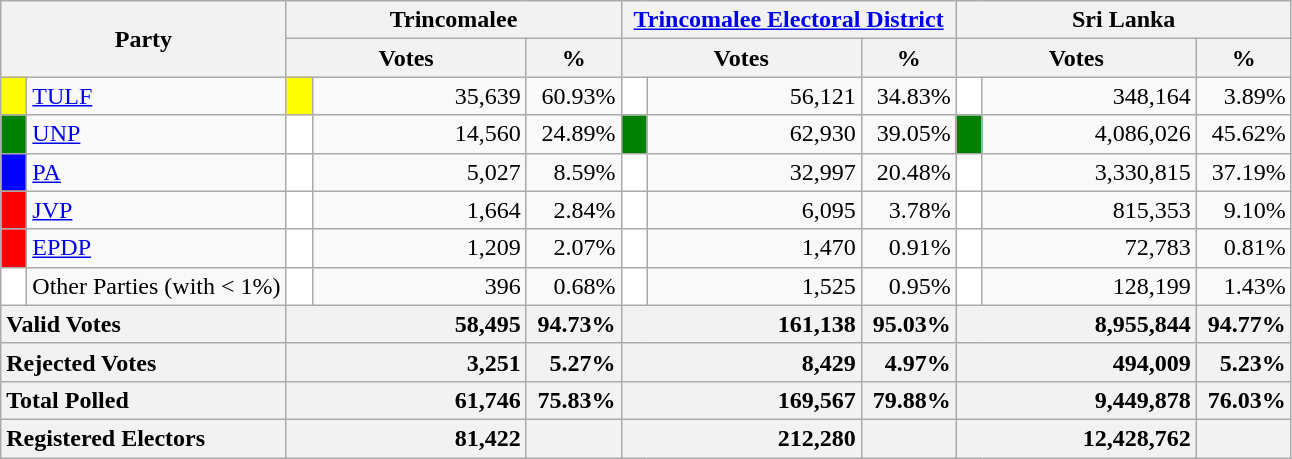<table class="wikitable">
<tr>
<th colspan="2" width="144px"rowspan="2">Party</th>
<th colspan="3" width="216px">Trincomalee</th>
<th colspan="3" width="216px"><a href='#'>Trincomalee Electoral District</a></th>
<th colspan="3" width="216px">Sri Lanka</th>
</tr>
<tr>
<th colspan="2" width="144px">Votes</th>
<th>%</th>
<th colspan="2" width="144px">Votes</th>
<th>%</th>
<th colspan="2" width="144px">Votes</th>
<th>%</th>
</tr>
<tr>
<td style="background-color:yellow;" width="10px"></td>
<td style="text-align:left;"><a href='#'>TULF</a></td>
<td style="background-color:yellow;" width="10px"></td>
<td style="text-align:right;">35,639</td>
<td style="text-align:right;">60.93%</td>
<td style="background-color:white;" width="10px"></td>
<td style="text-align:right;">56,121</td>
<td style="text-align:right;">34.83%</td>
<td style="background-color:white;" width="10px"></td>
<td style="text-align:right;">348,164</td>
<td style="text-align:right;">3.89%</td>
</tr>
<tr>
<td style="background-color:green;" width="10px"></td>
<td style="text-align:left;"><a href='#'>UNP</a></td>
<td style="background-color:white;" width="10px"></td>
<td style="text-align:right;">14,560</td>
<td style="text-align:right;">24.89%</td>
<td style="background-color:green;" width="10px"></td>
<td style="text-align:right;">62,930</td>
<td style="text-align:right;">39.05%</td>
<td style="background-color:green;" width="10px"></td>
<td style="text-align:right;">4,086,026</td>
<td style="text-align:right;">45.62%</td>
</tr>
<tr>
<td style="background-color:blue;" width="10px"></td>
<td style="text-align:left;"><a href='#'>PA</a></td>
<td style="background-color:white;" width="10px"></td>
<td style="text-align:right;">5,027</td>
<td style="text-align:right;">8.59%</td>
<td style="background-color:white;" width="10px"></td>
<td style="text-align:right;">32,997</td>
<td style="text-align:right;">20.48%</td>
<td style="background-color:white;" width="10px"></td>
<td style="text-align:right;">3,330,815</td>
<td style="text-align:right;">37.19%</td>
</tr>
<tr>
<td style="background-color:red;" width="10px"></td>
<td style="text-align:left;"><a href='#'>JVP</a></td>
<td style="background-color:white;" width="10px"></td>
<td style="text-align:right;">1,664</td>
<td style="text-align:right;">2.84%</td>
<td style="background-color:white;" width="10px"></td>
<td style="text-align:right;">6,095</td>
<td style="text-align:right;">3.78%</td>
<td style="background-color:white;" width="10px"></td>
<td style="text-align:right;">815,353</td>
<td style="text-align:right;">9.10%</td>
</tr>
<tr>
<td style="background-color:red;" width="10px"></td>
<td style="text-align:left;"><a href='#'>EPDP</a></td>
<td style="background-color:white;" width="10px"></td>
<td style="text-align:right;">1,209</td>
<td style="text-align:right;">2.07%</td>
<td style="background-color:white;" width="10px"></td>
<td style="text-align:right;">1,470</td>
<td style="text-align:right;">0.91%</td>
<td style="background-color:white;" width="10px"></td>
<td style="text-align:right;">72,783</td>
<td style="text-align:right;">0.81%</td>
</tr>
<tr>
<td style="background-color:white;" width="10px"></td>
<td style="text-align:left;">Other Parties (with < 1%)</td>
<td style="background-color:white;" width="10px"></td>
<td style="text-align:right;">396</td>
<td style="text-align:right;">0.68%</td>
<td style="background-color:white;" width="10px"></td>
<td style="text-align:right;">1,525</td>
<td style="text-align:right;">0.95%</td>
<td style="background-color:white;" width="10px"></td>
<td style="text-align:right;">128,199</td>
<td style="text-align:right;">1.43%</td>
</tr>
<tr>
<th colspan="2" width="144px"style="text-align:left;">Valid Votes</th>
<th style="text-align:right;"colspan="2" width="144px">58,495</th>
<th style="text-align:right;">94.73%</th>
<th style="text-align:right;"colspan="2" width="144px">161,138</th>
<th style="text-align:right;">95.03%</th>
<th style="text-align:right;"colspan="2" width="144px">8,955,844</th>
<th style="text-align:right;">94.77%</th>
</tr>
<tr>
<th colspan="2" width="144px"style="text-align:left;">Rejected Votes</th>
<th style="text-align:right;"colspan="2" width="144px">3,251</th>
<th style="text-align:right;">5.27%</th>
<th style="text-align:right;"colspan="2" width="144px">8,429</th>
<th style="text-align:right;">4.97%</th>
<th style="text-align:right;"colspan="2" width="144px">494,009</th>
<th style="text-align:right;">5.23%</th>
</tr>
<tr>
<th colspan="2" width="144px"style="text-align:left;">Total Polled</th>
<th style="text-align:right;"colspan="2" width="144px">61,746</th>
<th style="text-align:right;">75.83%</th>
<th style="text-align:right;"colspan="2" width="144px">169,567</th>
<th style="text-align:right;">79.88%</th>
<th style="text-align:right;"colspan="2" width="144px">9,449,878</th>
<th style="text-align:right;">76.03%</th>
</tr>
<tr>
<th colspan="2" width="144px"style="text-align:left;">Registered Electors</th>
<th style="text-align:right;"colspan="2" width="144px">81,422</th>
<th></th>
<th style="text-align:right;"colspan="2" width="144px">212,280</th>
<th></th>
<th style="text-align:right;"colspan="2" width="144px">12,428,762</th>
<th></th>
</tr>
</table>
